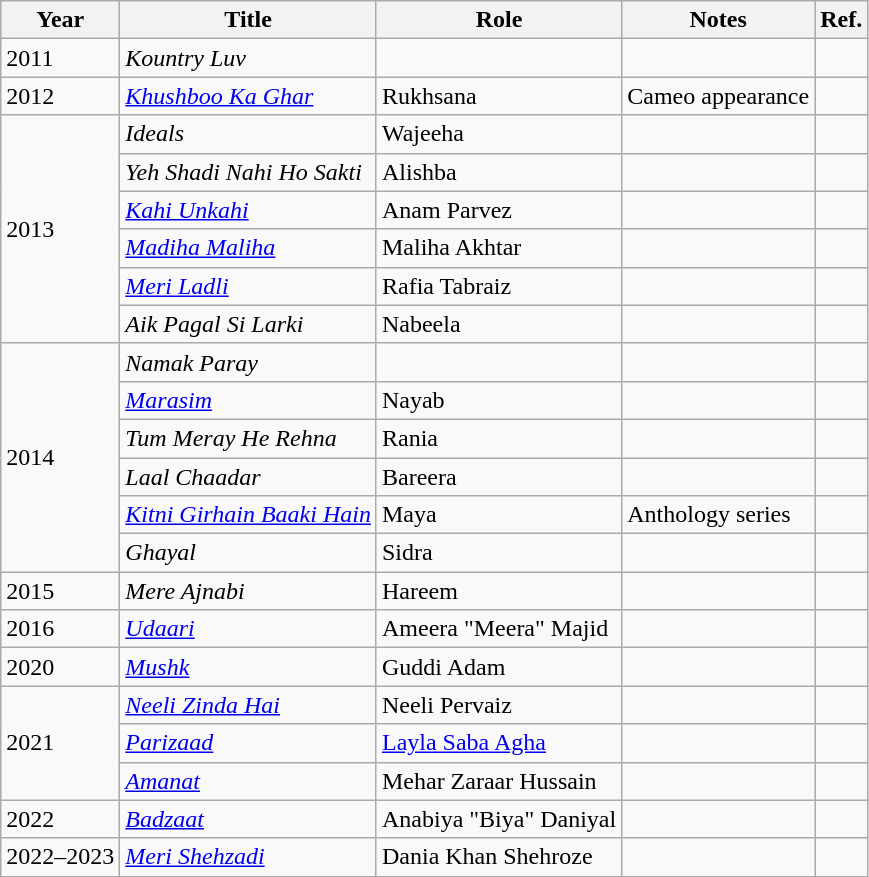<table class="wikitable">
<tr>
<th scope=row>Year</th>
<th scope=row>Title</th>
<th scope=row>Role</th>
<th scope=row>Notes</th>
<th>Ref.</th>
</tr>
<tr>
<td>2011</td>
<td><em>Kountry Luv</em></td>
<td></td>
<td></td>
<td></td>
</tr>
<tr>
<td>2012</td>
<td><em><a href='#'>Khushboo Ka Ghar</a></em></td>
<td>Rukhsana</td>
<td>Cameo appearance</td>
<td></td>
</tr>
<tr>
<td rowspan="6">2013</td>
<td><em>Ideals</em></td>
<td>Wajeeha</td>
<td></td>
<td></td>
</tr>
<tr>
<td><em>Yeh Shadi Nahi Ho Sakti</em></td>
<td>Alishba</td>
<td></td>
<td></td>
</tr>
<tr>
<td><em><a href='#'>Kahi Unkahi</a></em></td>
<td>Anam Parvez</td>
<td></td>
<td></td>
</tr>
<tr>
<td><em><a href='#'>Madiha Maliha</a></em></td>
<td>Maliha Akhtar</td>
<td></td>
<td></td>
</tr>
<tr>
<td><em><a href='#'>Meri Ladli</a></em></td>
<td>Rafia Tabraiz</td>
<td></td>
<td></td>
</tr>
<tr>
<td><em>Aik Pagal Si Larki</em></td>
<td>Nabeela</td>
<td></td>
<td></td>
</tr>
<tr>
<td rowspan="6">2014</td>
<td><em>Namak Paray</em></td>
<td></td>
<td></td>
<td></td>
</tr>
<tr>
<td><em><a href='#'>Marasim</a></em></td>
<td>Nayab</td>
<td></td>
<td></td>
</tr>
<tr>
<td><em>Tum Meray He Rehna</em></td>
<td>Rania</td>
<td></td>
<td></td>
</tr>
<tr>
<td><em>Laal Chaadar</em></td>
<td>Bareera</td>
<td></td>
<td></td>
</tr>
<tr>
<td><em><a href='#'>Kitni Girhain Baaki Hain</a></em></td>
<td>Maya</td>
<td>Anthology series</td>
<td></td>
</tr>
<tr>
<td><em>Ghayal</em></td>
<td>Sidra</td>
<td></td>
<td></td>
</tr>
<tr>
<td>2015</td>
<td><em>Mere Ajnabi</em></td>
<td>Hareem</td>
<td></td>
<td></td>
</tr>
<tr>
<td>2016</td>
<td><em><a href='#'>Udaari</a></em></td>
<td>Ameera "Meera" Majid</td>
<td></td>
<td></td>
</tr>
<tr>
<td>2020</td>
<td><em><a href='#'>Mushk</a></em></td>
<td>Guddi Adam</td>
<td></td>
<td></td>
</tr>
<tr>
<td rowspan="3">2021</td>
<td><em><a href='#'>Neeli Zinda Hai</a></em></td>
<td>Neeli Pervaiz</td>
<td></td>
<td></td>
</tr>
<tr>
<td><em><a href='#'>Parizaad</a></em></td>
<td><a href='#'>Layla Saba Agha</a></td>
<td></td>
<td></td>
</tr>
<tr>
<td><em><a href='#'>Amanat</a></em></td>
<td>Mehar Zaraar Hussain</td>
<td></td>
<td></td>
</tr>
<tr>
<td>2022</td>
<td><em><a href='#'>Badzaat</a></em></td>
<td>Anabiya "Biya" Daniyal</td>
<td></td>
<td></td>
</tr>
<tr>
<td>2022–2023</td>
<td><em><a href='#'>Meri Shehzadi</a></em></td>
<td>Dania Khan Shehroze</td>
<td></td>
<td></td>
</tr>
</table>
